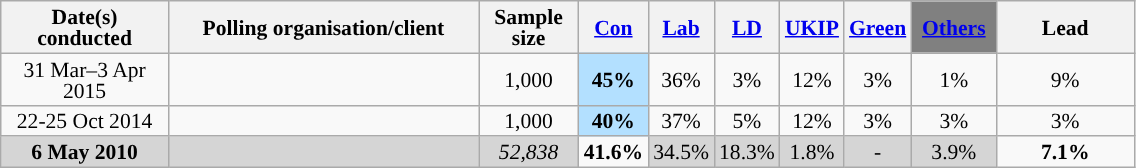<table class="wikitable sortable" style="text-align:center;font-size:90%;line-height:14px">
<tr>
<th ! style="width:105px;">Date(s)<br>conducted</th>
<th style="width:200px;">Polling organisation/client</th>
<th class="unsortable" style="width:60px;">Sample size</th>
<th class="unsortable" style="background:"><a href='#'><span>Con</span></a></th>
<th class="unsortable" style="background:"><a href='#'><span>Lab</span></a></th>
<th class="unsortable" style="background:"><a href='#'><span>LD</span></a></th>
<th class="unsortable" style="background:"><a href='#'><span>UKIP</span></a></th>
<th class="unsortable" style="background:"><a href='#'><span>Green</span></a></th>
<th class="unsortable" style="background:gray; width:50px;"><a href='#'><span>Others</span></a></th>
<th class="unsortable" style="width:85px;">Lead</th>
</tr>
<tr>
<td>31 Mar–3 Apr 2015</td>
<td></td>
<td>1,000</td>
<td style="background:#B3E0FF"><strong>45%</strong></td>
<td>36%</td>
<td>3%</td>
<td>12%</td>
<td>3%</td>
<td>1%</td>
<td style="background:">9%</td>
</tr>
<tr>
<td>22-25 Oct 2014</td>
<td></td>
<td>1,000</td>
<td style="background:#B3E0FF"><strong>40%</strong></td>
<td>37%</td>
<td>5%</td>
<td>12%</td>
<td>3%</td>
<td>3%</td>
<td style="background:">3%</td>
</tr>
<tr>
<td style="background:#D5D5D5"><strong>6 May 2010</strong></td>
<td style="background:#D5D5D5"></td>
<td style="background:#D5D5D5"><em>52,838</em></td>
<td style="background:"><strong>41.6%</strong></td>
<td style="background:#D5D5D5">34.5%</td>
<td style="background:#D5D5D5">18.3%</td>
<td style="background:#D5D5D5">1.8%</td>
<td style="background:#D5D5D5">-</td>
<td style="background:#D5D5D5">3.9%</td>
<td style="background:"><strong>7.1% </strong></td>
</tr>
</table>
